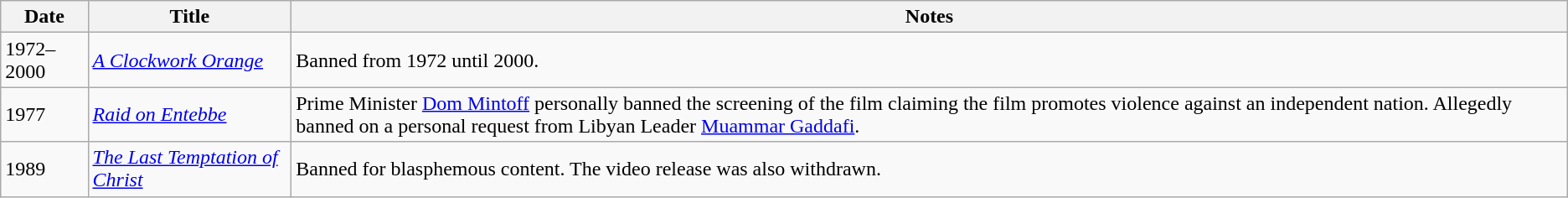<table class="wikitable sortable">
<tr>
<th>Date</th>
<th>Title</th>
<th>Notes</th>
</tr>
<tr>
<td>1972–2000</td>
<td><em><a href='#'>A Clockwork Orange</a></em></td>
<td>Banned from 1972 until 2000.</td>
</tr>
<tr>
<td>1977</td>
<td><em><a href='#'>Raid on Entebbe</a></em></td>
<td>Prime Minister <a href='#'>Dom Mintoff</a> personally banned the screening of the film claiming the film promotes violence against an independent nation. Allegedly banned on a personal request from Libyan Leader <a href='#'>Muammar Gaddafi</a>.</td>
</tr>
<tr>
<td>1989</td>
<td><em><a href='#'>The Last Temptation of Christ</a></em></td>
<td>Banned for blasphemous content. The video release was also withdrawn.</td>
</tr>
</table>
